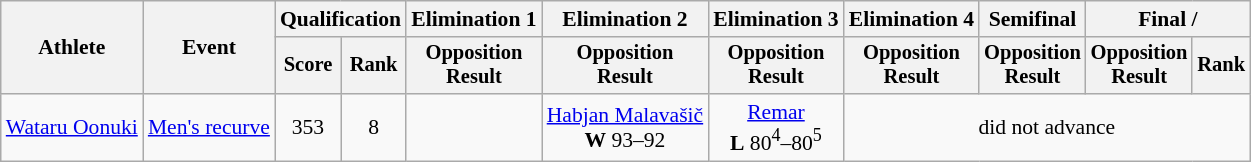<table class=wikitable style=font-size:90%;text-align:center>
<tr>
<th rowspan=2>Athlete</th>
<th rowspan=2>Event</th>
<th colspan=2>Qualification</th>
<th>Elimination 1</th>
<th>Elimination 2</th>
<th>Elimination 3</th>
<th>Elimination 4</th>
<th>Semifinal</th>
<th colspan=2>Final / </th>
</tr>
<tr style=font-size:95%>
<th>Score</th>
<th>Rank</th>
<th>Opposition<br>Result</th>
<th>Opposition<br>Result</th>
<th>Opposition<br>Result</th>
<th>Opposition<br>Result</th>
<th>Opposition<br>Result</th>
<th>Opposition<br>Result</th>
<th>Rank</th>
</tr>
<tr>
<td align=left><a href='#'>Wataru Oonuki</a></td>
<td align=left><a href='#'>Men's recurve</a></td>
<td>353</td>
<td>8</td>
<td></td>
<td> <a href='#'>Habjan Malavašič</a><br><strong>W</strong> 93–92</td>
<td> <a href='#'>Remar</a><br><strong>L</strong> 80<sup>4</sup>–80<sup>5</sup></td>
<td colspan=4>did not advance</td>
</tr>
</table>
